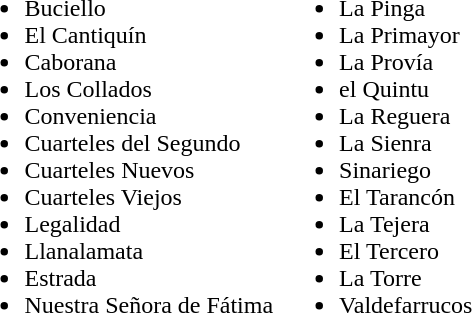<table border=0>
<tr>
<td><br><ul><li>Buciello</li><li>El Cantiquín</li><li>Caborana</li><li>Los Collados</li><li>Conveniencia</li><li>Cuarteles del Segundo</li><li>Cuarteles Nuevos</li><li>Cuarteles Viejos</li><li>Legalidad</li><li>Llanalamata</li><li>Estrada</li><li>Nuestra Señora de Fátima</li></ul></td>
<td><br><ul><li>La Pinga</li><li>La Primayor</li><li>La Provía</li><li>el Quintu</li><li>La Reguera</li><li>La Sienra</li><li>Sinariego</li><li>El Tarancón</li><li>La Tejera</li><li>El Tercero</li><li>La Torre</li><li>Valdefarrucos</li></ul></td>
</tr>
</table>
